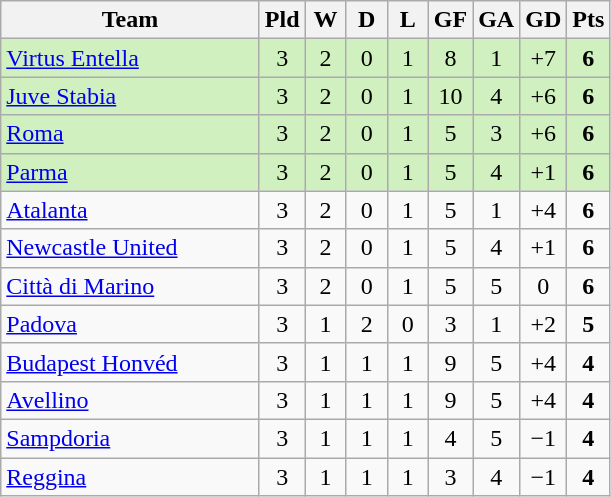<table class=wikitable style="text-align:center">
<tr>
<th width=165>Team</th>
<th width=20>Pld</th>
<th width=20>W</th>
<th width=20>D</th>
<th width=20>L</th>
<th width=20>GF</th>
<th width=20>GA</th>
<th width=20>GD</th>
<th width=20>Pts</th>
</tr>
<tr bgcolor=#d0f0c0>
<td style="text-align:left"> <a href='#'>Virtus Entella</a></td>
<td>3</td>
<td>2</td>
<td>0</td>
<td>1</td>
<td>8</td>
<td>1</td>
<td>+7</td>
<td><strong>6</strong></td>
</tr>
<tr bgcolor=#d0f0c0>
<td style="text-align:left"> <a href='#'>Juve Stabia</a></td>
<td>3</td>
<td>2</td>
<td>0</td>
<td>1</td>
<td>10</td>
<td>4</td>
<td>+6</td>
<td><strong>6</strong></td>
</tr>
<tr bgcolor=#d0f0c0>
<td style="text-align:left"> <a href='#'>Roma</a></td>
<td>3</td>
<td>2</td>
<td>0</td>
<td>1</td>
<td>5</td>
<td>3</td>
<td>+6</td>
<td><strong>6</strong></td>
</tr>
<tr bgcolor=#d0f0c0>
<td style="text-align:left"> <a href='#'>Parma</a></td>
<td>3</td>
<td>2</td>
<td>0</td>
<td>1</td>
<td>5</td>
<td>4</td>
<td>+1</td>
<td><strong>6</strong></td>
</tr>
<tr>
<td style="text-align:left"> <a href='#'>Atalanta</a></td>
<td>3</td>
<td>2</td>
<td>0</td>
<td>1</td>
<td>5</td>
<td>1</td>
<td>+4</td>
<td><strong>6</strong></td>
</tr>
<tr>
<td style="text-align:left"> <a href='#'>Newcastle United</a></td>
<td>3</td>
<td>2</td>
<td>0</td>
<td>1</td>
<td>5</td>
<td>4</td>
<td>+1</td>
<td><strong>6</strong></td>
</tr>
<tr>
<td style="text-align:left"> <a href='#'>Città di Marino</a></td>
<td>3</td>
<td>2</td>
<td>0</td>
<td>1</td>
<td>5</td>
<td>5</td>
<td>0</td>
<td><strong>6</strong></td>
</tr>
<tr>
<td style="text-align:left"> <a href='#'>Padova</a></td>
<td>3</td>
<td>1</td>
<td>2</td>
<td>0</td>
<td>3</td>
<td>1</td>
<td>+2</td>
<td><strong>5</strong></td>
</tr>
<tr>
<td style="text-align:left"> <a href='#'>Budapest Honvéd</a></td>
<td>3</td>
<td>1</td>
<td>1</td>
<td>1</td>
<td>9</td>
<td>5</td>
<td>+4</td>
<td><strong>4</strong></td>
</tr>
<tr>
<td style="text-align:left"> <a href='#'>Avellino</a></td>
<td>3</td>
<td>1</td>
<td>1</td>
<td>1</td>
<td>9</td>
<td>5</td>
<td>+4</td>
<td><strong>4</strong></td>
</tr>
<tr>
<td style="text-align:left"> <a href='#'>Sampdoria</a></td>
<td>3</td>
<td>1</td>
<td>1</td>
<td>1</td>
<td>4</td>
<td>5</td>
<td>−1</td>
<td><strong>4</strong></td>
</tr>
<tr>
<td style="text-align:left"> <a href='#'>Reggina</a></td>
<td>3</td>
<td>1</td>
<td>1</td>
<td>1</td>
<td>3</td>
<td>4</td>
<td>−1</td>
<td><strong>4</strong></td>
</tr>
</table>
